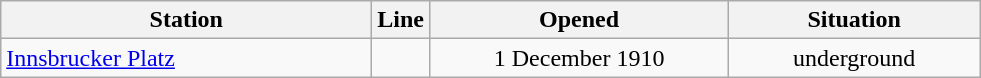<table class="wikitable" style="text-align:center">
<tr>
<th style="width:15em">Station</th>
<th>Line</th>
<th style="width:12em">Opened</th>
<th style="width:10em">Situation</th>
</tr>
<tr>
<td align="left"><a href='#'>Innsbrucker Platz</a></td>
<td></td>
<td>1 December 1910</td>
<td>underground</td>
</tr>
</table>
